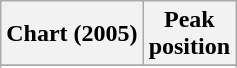<table class="wikitable sortable plainrowheaders" style="text-align:center">
<tr>
<th scope="col">Chart (2005)</th>
<th scope="col">Peak<br> position</th>
</tr>
<tr>
</tr>
<tr>
</tr>
<tr>
</tr>
<tr>
</tr>
</table>
